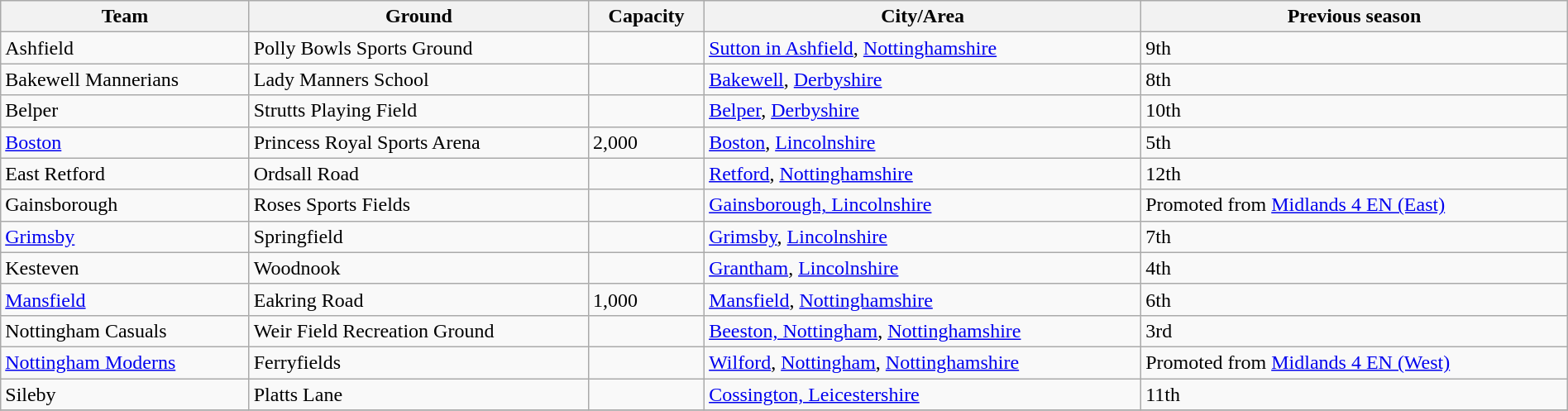<table class="wikitable sortable" width=100%>
<tr>
<th>Team</th>
<th>Ground</th>
<th>Capacity</th>
<th>City/Area</th>
<th>Previous season</th>
</tr>
<tr>
<td>Ashfield</td>
<td>Polly Bowls Sports Ground</td>
<td></td>
<td><a href='#'>Sutton in Ashfield</a>, <a href='#'>Nottinghamshire</a></td>
<td>9th</td>
</tr>
<tr>
<td>Bakewell Mannerians</td>
<td>Lady Manners School</td>
<td></td>
<td><a href='#'>Bakewell</a>, <a href='#'>Derbyshire</a></td>
<td>8th</td>
</tr>
<tr>
<td>Belper</td>
<td>Strutts Playing Field</td>
<td></td>
<td><a href='#'>Belper</a>, <a href='#'>Derbyshire</a></td>
<td>10th</td>
</tr>
<tr>
<td><a href='#'>Boston</a></td>
<td>Princess Royal Sports Arena</td>
<td>2,000</td>
<td><a href='#'>Boston</a>, <a href='#'>Lincolnshire</a></td>
<td>5th</td>
</tr>
<tr>
<td>East Retford</td>
<td>Ordsall Road</td>
<td></td>
<td><a href='#'>Retford</a>, <a href='#'>Nottinghamshire</a></td>
<td>12th</td>
</tr>
<tr>
<td>Gainsborough</td>
<td>Roses Sports Fields</td>
<td></td>
<td><a href='#'>Gainsborough, Lincolnshire</a></td>
<td>Promoted from <a href='#'>Midlands 4 EN (East)</a></td>
</tr>
<tr>
<td><a href='#'>Grimsby</a></td>
<td>Springfield</td>
<td></td>
<td><a href='#'>Grimsby</a>, <a href='#'>Lincolnshire</a></td>
<td>7th</td>
</tr>
<tr>
<td>Kesteven</td>
<td>Woodnook</td>
<td></td>
<td><a href='#'>Grantham</a>, <a href='#'>Lincolnshire</a></td>
<td>4th</td>
</tr>
<tr>
<td><a href='#'>Mansfield</a></td>
<td>Eakring Road</td>
<td>1,000</td>
<td><a href='#'>Mansfield</a>, <a href='#'>Nottinghamshire</a></td>
<td>6th</td>
</tr>
<tr>
<td>Nottingham Casuals</td>
<td>Weir Field Recreation Ground</td>
<td></td>
<td><a href='#'>Beeston, Nottingham</a>, <a href='#'>Nottinghamshire</a></td>
<td>3rd</td>
</tr>
<tr>
<td><a href='#'>Nottingham Moderns</a></td>
<td>Ferryfields</td>
<td></td>
<td><a href='#'>Wilford</a>, <a href='#'>Nottingham</a>, <a href='#'>Nottinghamshire</a></td>
<td>Promoted from <a href='#'>Midlands 4 EN (West)</a></td>
</tr>
<tr>
<td>Sileby</td>
<td>Platts Lane</td>
<td></td>
<td><a href='#'>Cossington, Leicestershire</a></td>
<td>11th</td>
</tr>
<tr>
</tr>
</table>
